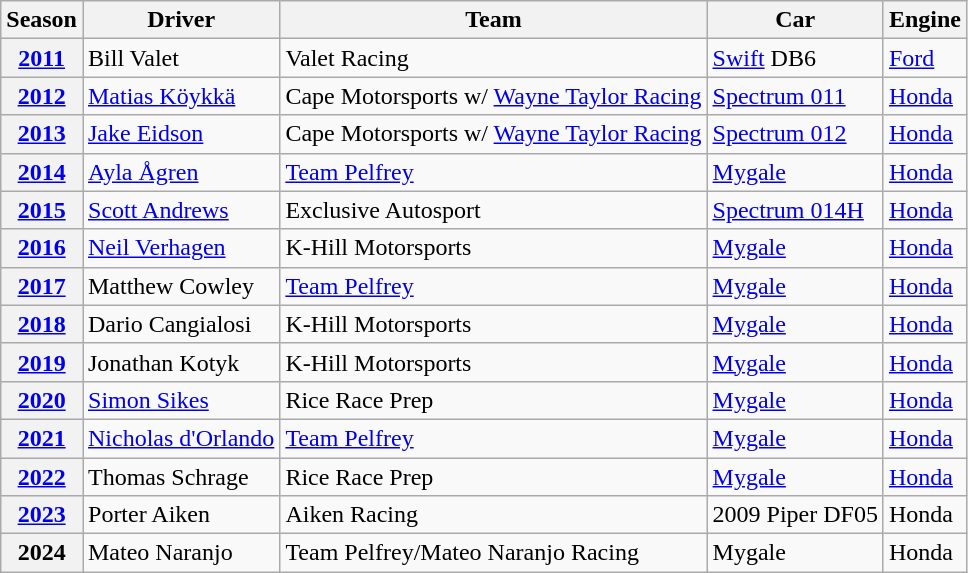<table class="wikitable">
<tr>
<th>Season</th>
<th>Driver</th>
<th>Team</th>
<th>Car</th>
<th>Engine</th>
</tr>
<tr>
<th><a href='#'>2011</a></th>
<td> Bill Valet</td>
<td>Valet Racing</td>
<td><a href='#'>Swift</a> DB6</td>
<td><a href='#'>Ford</a></td>
</tr>
<tr>
<th><a href='#'>2012</a></th>
<td> <a href='#'>Matias Köykkä</a></td>
<td>Cape Motorsports w/ <a href='#'>Wayne Taylor Racing</a></td>
<td><a href='#'>Spectrum 011</a></td>
<td><a href='#'>Honda</a></td>
</tr>
<tr>
<th><a href='#'>2013</a></th>
<td> <a href='#'>Jake Eidson</a></td>
<td>Cape Motorsports w/ <a href='#'>Wayne Taylor Racing</a></td>
<td><a href='#'>Spectrum 012</a></td>
<td><a href='#'>Honda</a></td>
</tr>
<tr>
<th><a href='#'>2014</a></th>
<td> <a href='#'>Ayla Ågren</a></td>
<td><a href='#'>Team Pelfrey</a></td>
<td><a href='#'>Mygale</a></td>
<td><a href='#'>Honda</a></td>
</tr>
<tr>
<th><a href='#'>2015</a></th>
<td> <a href='#'>Scott Andrews</a></td>
<td>Exclusive Autosport</td>
<td><a href='#'>Spectrum 014H</a></td>
<td><a href='#'>Honda</a></td>
</tr>
<tr>
<th><a href='#'>2016</a></th>
<td> <a href='#'>Neil Verhagen</a></td>
<td>K-Hill Motorsports</td>
<td><a href='#'>Mygale</a></td>
<td><a href='#'>Honda</a></td>
</tr>
<tr>
<th><a href='#'>2017</a></th>
<td> Matthew Cowley</td>
<td><a href='#'>Team Pelfrey</a></td>
<td><a href='#'>Mygale</a></td>
<td><a href='#'>Honda</a></td>
</tr>
<tr>
<th><a href='#'>2018</a></th>
<td> Dario Cangialosi</td>
<td>K-Hill Motorsports</td>
<td><a href='#'>Mygale</a></td>
<td><a href='#'>Honda</a></td>
</tr>
<tr>
<th><a href='#'>2019</a></th>
<td> Jonathan Kotyk</td>
<td>K-Hill Motorsports</td>
<td><a href='#'>Mygale</a></td>
<td><a href='#'>Honda</a></td>
</tr>
<tr>
<th><a href='#'>2020</a></th>
<td> <a href='#'>Simon Sikes</a></td>
<td>Rice Race Prep</td>
<td><a href='#'>Mygale</a></td>
<td><a href='#'>Honda</a></td>
</tr>
<tr>
<th><a href='#'>2021</a></th>
<td> <a href='#'>Nicholas d'Orlando</a></td>
<td><a href='#'>Team Pelfrey</a></td>
<td><a href='#'>Mygale</a></td>
<td><a href='#'>Honda</a></td>
</tr>
<tr>
<th><a href='#'>2022</a></th>
<td> Thomas Schrage</td>
<td>Rice Race Prep</td>
<td><a href='#'>Mygale</a></td>
<td><a href='#'>Honda</a></td>
</tr>
<tr>
<th><a href='#'>2023</a></th>
<td> Porter Aiken</td>
<td>Aiken Racing</td>
<td>2009 Piper DF05</td>
<td>Honda</td>
</tr>
<tr>
<th>2024</th>
<td> Mateo Naranjo</td>
<td>Team Pelfrey/Mateo Naranjo Racing</td>
<td>Mygale</td>
<td>Honda</td>
</tr>
</table>
